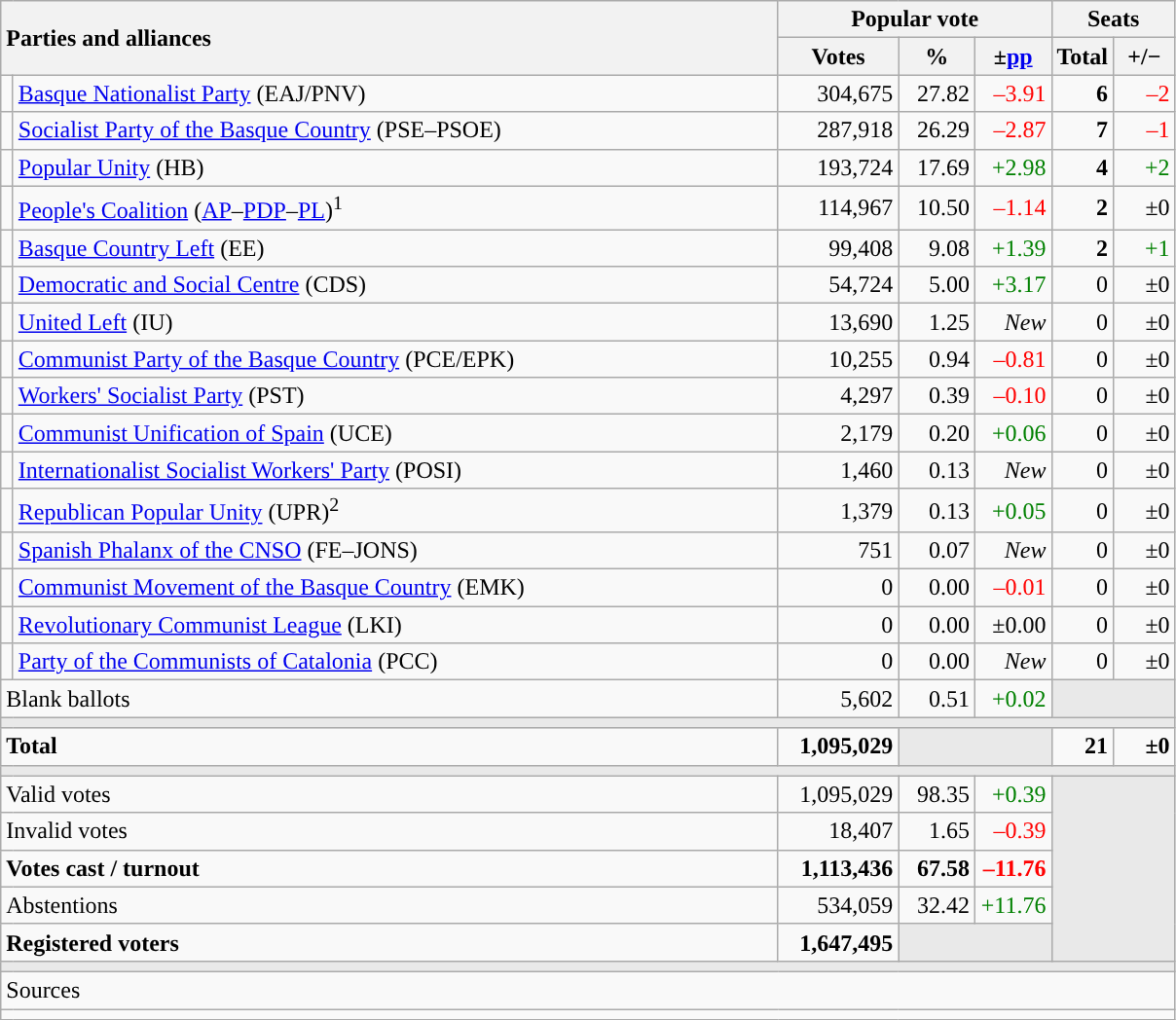<table class="wikitable" style="text-align:right;">
<tr>
<th style="text-align:left;" rowspan="2" colspan="2" width="525">Parties and alliances</th>
<th colspan="3">Popular vote</th>
<th colspan="2">Seats</th>
</tr>
<tr>
<th width="75">Votes</th>
<th width="45">%</th>
<th width="45">±<a href='#'>pp</a></th>
<th width="35">Total</th>
<th width="35">+/−</th>
</tr>
<tr>
<td width="1" style="color:inherit;background:"></td>
<td align="left"><a href='#'>Basque Nationalist Party</a> (EAJ/PNV)</td>
<td>304,675</td>
<td>27.82</td>
<td style="color:red;">–3.91</td>
<td><strong>6</strong></td>
<td style="color:red;">–2</td>
</tr>
<tr>
<td style="color:inherit;background:"></td>
<td align="left"><a href='#'>Socialist Party of the Basque Country</a> (PSE–PSOE)</td>
<td>287,918</td>
<td>26.29</td>
<td style="color:red;">–2.87</td>
<td><strong>7</strong></td>
<td style="color:red;">–1</td>
</tr>
<tr>
<td style="color:inherit;background:"></td>
<td align="left"><a href='#'>Popular Unity</a> (HB)</td>
<td>193,724</td>
<td>17.69</td>
<td style="color:green;">+2.98</td>
<td><strong>4</strong></td>
<td style="color:green;">+2</td>
</tr>
<tr>
<td style="color:inherit;background:"></td>
<td align="left"><a href='#'>People's Coalition</a> (<a href='#'>AP</a>–<a href='#'>PDP</a>–<a href='#'>PL</a>)<sup>1</sup></td>
<td>114,967</td>
<td>10.50</td>
<td style="color:red;">–1.14</td>
<td><strong>2</strong></td>
<td>±0</td>
</tr>
<tr>
<td style="color:inherit;background:"></td>
<td align="left"><a href='#'>Basque Country Left</a> (EE)</td>
<td>99,408</td>
<td>9.08</td>
<td style="color:green;">+1.39</td>
<td><strong>2</strong></td>
<td style="color:green;">+1</td>
</tr>
<tr>
<td style="color:inherit;background:"></td>
<td align="left"><a href='#'>Democratic and Social Centre</a> (CDS)</td>
<td>54,724</td>
<td>5.00</td>
<td style="color:green;">+3.17</td>
<td>0</td>
<td>±0</td>
</tr>
<tr>
<td style="color:inherit;background:"></td>
<td align="left"><a href='#'>United Left</a> (IU)</td>
<td>13,690</td>
<td>1.25</td>
<td><em>New</em></td>
<td>0</td>
<td>±0</td>
</tr>
<tr>
<td style="color:inherit;background:"></td>
<td align="left"><a href='#'>Communist Party of the Basque Country</a> (PCE/EPK)</td>
<td>10,255</td>
<td>0.94</td>
<td style="color:red;">–0.81</td>
<td>0</td>
<td>±0</td>
</tr>
<tr>
<td style="color:inherit;background:"></td>
<td align="left"><a href='#'>Workers' Socialist Party</a> (PST)</td>
<td>4,297</td>
<td>0.39</td>
<td style="color:red;">–0.10</td>
<td>0</td>
<td>±0</td>
</tr>
<tr>
<td style="color:inherit;background:"></td>
<td align="left"><a href='#'>Communist Unification of Spain</a> (UCE)</td>
<td>2,179</td>
<td>0.20</td>
<td style="color:green;">+0.06</td>
<td>0</td>
<td>±0</td>
</tr>
<tr>
<td style="color:inherit;background:"></td>
<td align="left"><a href='#'>Internationalist Socialist Workers' Party</a> (POSI)</td>
<td>1,460</td>
<td>0.13</td>
<td><em>New</em></td>
<td>0</td>
<td>±0</td>
</tr>
<tr>
<td style="color:inherit;background:"></td>
<td align="left"><a href='#'>Republican Popular Unity</a> (UPR)<sup>2</sup></td>
<td>1,379</td>
<td>0.13</td>
<td style="color:green;">+0.05</td>
<td>0</td>
<td>±0</td>
</tr>
<tr>
<td style="color:inherit;background:"></td>
<td align="left"><a href='#'>Spanish Phalanx of the CNSO</a> (FE–JONS)</td>
<td>751</td>
<td>0.07</td>
<td><em>New</em></td>
<td>0</td>
<td>±0</td>
</tr>
<tr>
<td style="color:inherit;background:"></td>
<td align="left"><a href='#'>Communist Movement of the Basque Country</a> (EMK)</td>
<td>0</td>
<td>0.00</td>
<td style="color:red;">–0.01</td>
<td>0</td>
<td>±0</td>
</tr>
<tr>
<td style="color:inherit;background:"></td>
<td align="left"><a href='#'>Revolutionary Communist League</a> (LKI)</td>
<td>0</td>
<td>0.00</td>
<td>±0.00</td>
<td>0</td>
<td>±0</td>
</tr>
<tr>
<td style="color:inherit;background:"></td>
<td align="left"><a href='#'>Party of the Communists of Catalonia</a> (PCC)</td>
<td>0</td>
<td>0.00</td>
<td><em>New</em></td>
<td>0</td>
<td>±0</td>
</tr>
<tr>
<td align="left" colspan="2">Blank ballots</td>
<td>5,602</td>
<td>0.51</td>
<td style="color:green;">+0.02</td>
<td bgcolor="#E9E9E9" colspan="2"></td>
</tr>
<tr>
<td colspan="7" bgcolor="#E9E9E9"></td>
</tr>
<tr style="font-weight:bold;">
<td align="left" colspan="2">Total</td>
<td>1,095,029</td>
<td bgcolor="#E9E9E9" colspan="2"></td>
<td>21</td>
<td>±0</td>
</tr>
<tr>
<td colspan="7" bgcolor="#E9E9E9"></td>
</tr>
<tr>
<td align="left" colspan="2">Valid votes</td>
<td>1,095,029</td>
<td>98.35</td>
<td style="color:green;">+0.39</td>
<td bgcolor="#E9E9E9" colspan="2" rowspan="5"></td>
</tr>
<tr>
<td align="left" colspan="2">Invalid votes</td>
<td>18,407</td>
<td>1.65</td>
<td style="color:red;">–0.39</td>
</tr>
<tr style="font-weight:bold;">
<td align="left" colspan="2">Votes cast / turnout</td>
<td>1,113,436</td>
<td>67.58</td>
<td style="color:red;">–11.76</td>
</tr>
<tr>
<td align="left" colspan="2">Abstentions</td>
<td>534,059</td>
<td>32.42</td>
<td style="color:green;">+11.76</td>
</tr>
<tr style="font-weight:bold;">
<td align="left" colspan="2">Registered voters</td>
<td>1,647,495</td>
<td bgcolor="#E9E9E9" colspan="2"></td>
</tr>
<tr>
<td colspan="7" bgcolor="#E9E9E9"></td>
</tr>
<tr>
<td align="left" colspan="7">Sources</td>
</tr>
<tr>
<td colspan="7" style="text-align:left; max-width:790px;"></td>
</tr>
</table>
